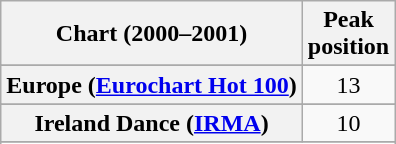<table class="wikitable sortable plainrowheaders" style="text-align:center">
<tr>
<th>Chart (2000–2001)</th>
<th>Peak<br>position</th>
</tr>
<tr>
</tr>
<tr>
</tr>
<tr>
<th scope="row">Europe (<a href='#'>Eurochart Hot 100</a>)</th>
<td>13</td>
</tr>
<tr>
</tr>
<tr>
<th scope="row">Ireland Dance (<a href='#'>IRMA</a>)</th>
<td>10</td>
</tr>
<tr>
</tr>
<tr>
</tr>
<tr>
</tr>
</table>
